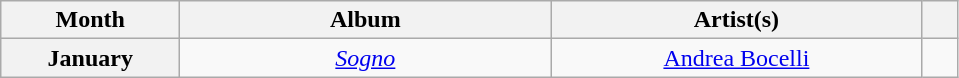<table class="wikitable plainrowheaders" style="text-align: center">
<tr>
<th scope="col" style="width:7em;">Month</th>
<th scope="col" style="width:15em;">Album</th>
<th scope="col" style="width:15em;">Artist(s)</th>
<th scope="col" style="width:1em;"></th>
</tr>
<tr>
<th scope="row">January</th>
<td><em><a href='#'>Sogno</a></em></td>
<td><a href='#'>Andrea Bocelli</a></td>
<td></td>
</tr>
</table>
